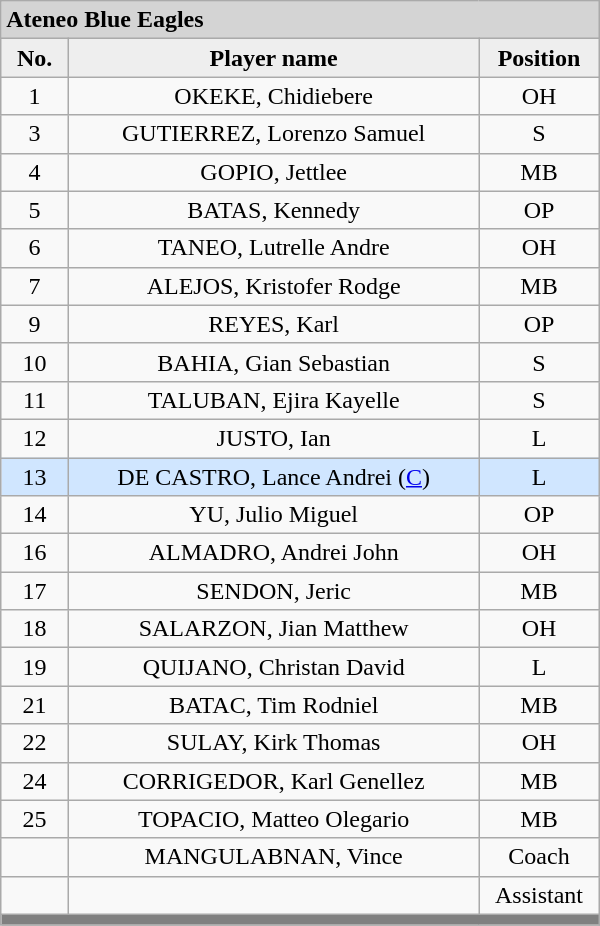<table class='wikitable mw-collapsible mw-collapsed' style='text-align: center; font-size: 100%; width: 400px; border: none;'>
<tr>
<th style="background:#D4D4D4; text-align:left;" colspan=3> Ateneo Blue Eagles</th>
</tr>
<tr style="background:#EEEEEE; font-weight:bold;">
<td width=5%>No.</td>
<td width=40%>Player name</td>
<td width=5%>Position</td>
</tr>
<tr>
<td>1</td>
<td>OKEKE, Chidiebere</td>
<td>OH</td>
</tr>
<tr>
<td>3</td>
<td>GUTIERREZ, Lorenzo Samuel</td>
<td>S</td>
</tr>
<tr>
<td>4</td>
<td>GOPIO, Jettlee</td>
<td>MB</td>
</tr>
<tr>
<td>5</td>
<td>BATAS, Kennedy</td>
<td>OP</td>
</tr>
<tr>
<td>6</td>
<td>TANEO, Lutrelle Andre</td>
<td>OH</td>
</tr>
<tr>
<td>7</td>
<td>ALEJOS, Kristofer Rodge</td>
<td>MB</td>
</tr>
<tr>
<td>9</td>
<td>REYES, Karl</td>
<td>OP</td>
</tr>
<tr>
<td>10</td>
<td>BAHIA, Gian Sebastian</td>
<td>S</td>
</tr>
<tr>
<td>11</td>
<td>TALUBAN, Ejira Kayelle</td>
<td>S</td>
</tr>
<tr>
<td>12</td>
<td>JUSTO, Ian</td>
<td>L</td>
</tr>
<tr style="background: #D0E6FF">
<td>13</td>
<td>DE CASTRO, Lance Andrei (<a href='#'>C</a>)</td>
<td>L</td>
</tr>
<tr>
<td>14</td>
<td>YU, Julio Miguel</td>
<td>OP</td>
</tr>
<tr>
<td>16</td>
<td>ALMADRO, Andrei John</td>
<td>OH</td>
</tr>
<tr>
<td>17</td>
<td>SENDON, Jeric</td>
<td>MB</td>
</tr>
<tr>
<td>18</td>
<td>SALARZON, Jian Matthew</td>
<td>OH</td>
</tr>
<tr>
<td>19</td>
<td>QUIJANO, Christan David</td>
<td>L</td>
</tr>
<tr>
<td>21</td>
<td>BATAC, Tim Rodniel</td>
<td>MB</td>
</tr>
<tr>
<td>22</td>
<td>SULAY, Kirk Thomas</td>
<td>OH</td>
</tr>
<tr>
<td>24</td>
<td>CORRIGEDOR, Karl Genellez</td>
<td>MB</td>
</tr>
<tr>
<td>25</td>
<td>TOPACIO, Matteo Olegario</td>
<td>MB</td>
</tr>
<tr>
<td></td>
<td>MANGULABNAN, Vince</td>
<td>Coach</td>
</tr>
<tr>
<td></td>
<td></td>
<td>Assistant</td>
</tr>
<tr>
<th style='background: grey;' colspan=3></th>
</tr>
</table>
